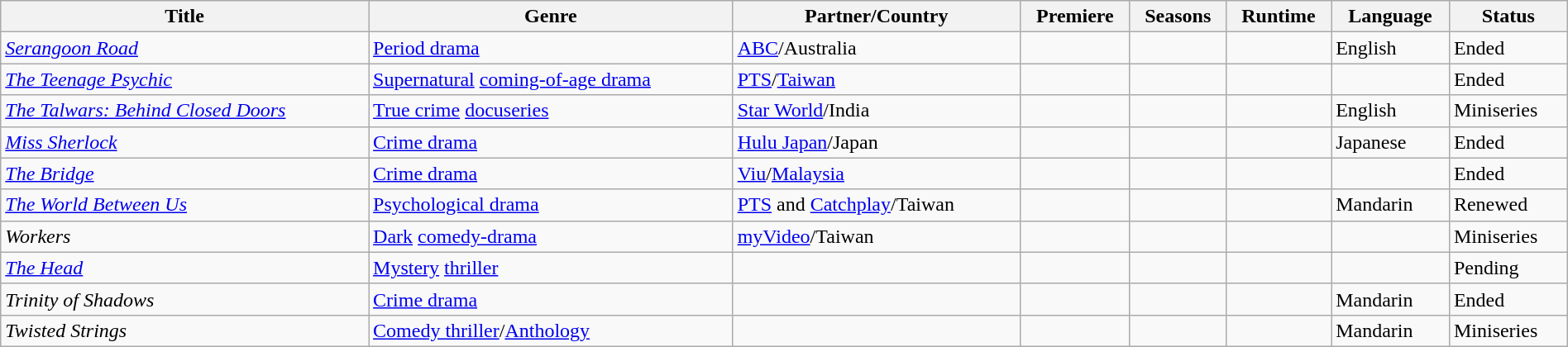<table class="wikitable sortable" style="width:100%;">
<tr>
<th>Title</th>
<th>Genre</th>
<th>Partner/Country</th>
<th>Premiere</th>
<th>Seasons</th>
<th>Runtime</th>
<th>Language</th>
<th>Status</th>
</tr>
<tr>
<td><em><a href='#'>Serangoon Road</a></em></td>
<td><a href='#'>Period drama</a></td>
<td><a href='#'>ABC</a>/Australia</td>
<td></td>
<td></td>
<td></td>
<td>English</td>
<td>Ended</td>
</tr>
<tr>
<td><em><a href='#'>The Teenage Psychic</a></em></td>
<td><a href='#'>Supernatural</a> <a href='#'>coming-of-age drama</a></td>
<td><a href='#'>PTS</a>/<a href='#'>Taiwan</a></td>
<td></td>
<td></td>
<td></td>
<td></td>
<td>Ended</td>
</tr>
<tr>
<td><em><a href='#'>The Talwars: Behind Closed Doors</a></em></td>
<td><a href='#'>True crime</a> <a href='#'>docuseries</a></td>
<td><a href='#'>Star World</a>/India</td>
<td></td>
<td></td>
<td></td>
<td>English</td>
<td>Miniseries</td>
</tr>
<tr>
<td><em><a href='#'>Miss Sherlock</a></em></td>
<td><a href='#'>Crime drama</a></td>
<td><a href='#'>Hulu Japan</a>/Japan</td>
<td></td>
<td></td>
<td></td>
<td>Japanese</td>
<td>Ended</td>
</tr>
<tr>
<td><em><a href='#'>The Bridge</a></em></td>
<td><a href='#'>Crime drama</a></td>
<td><a href='#'>Viu</a>/<a href='#'>Malaysia</a></td>
<td></td>
<td></td>
<td></td>
<td></td>
<td>Ended</td>
</tr>
<tr>
<td><em><a href='#'>The World Between Us</a></em></td>
<td><a href='#'>Psychological drama</a></td>
<td><a href='#'>PTS</a> and <a href='#'>Catchplay</a>/Taiwan</td>
<td></td>
<td></td>
<td></td>
<td>Mandarin</td>
<td>Renewed</td>
</tr>
<tr>
<td><em>Workers</em></td>
<td><a href='#'>Dark</a> <a href='#'>comedy-drama</a></td>
<td><a href='#'>myVideo</a>/Taiwan</td>
<td></td>
<td></td>
<td></td>
<td></td>
<td>Miniseries</td>
</tr>
<tr>
<td><em><a href='#'>The Head</a></em></td>
<td><a href='#'>Mystery</a> <a href='#'>thriller</a></td>
<td></td>
<td></td>
<td></td>
<td></td>
<td></td>
<td>Pending</td>
</tr>
<tr>
<td><em>Trinity of Shadows</em></td>
<td><a href='#'>Crime drama</a></td>
<td></td>
<td></td>
<td></td>
<td></td>
<td>Mandarin</td>
<td>Ended</td>
</tr>
<tr>
<td><em>Twisted Strings</em></td>
<td><a href='#'>Comedy thriller</a>/<a href='#'>Anthology</a></td>
<td></td>
<td></td>
<td></td>
<td></td>
<td>Mandarin</td>
<td>Miniseries<br></td>
</tr>
</table>
